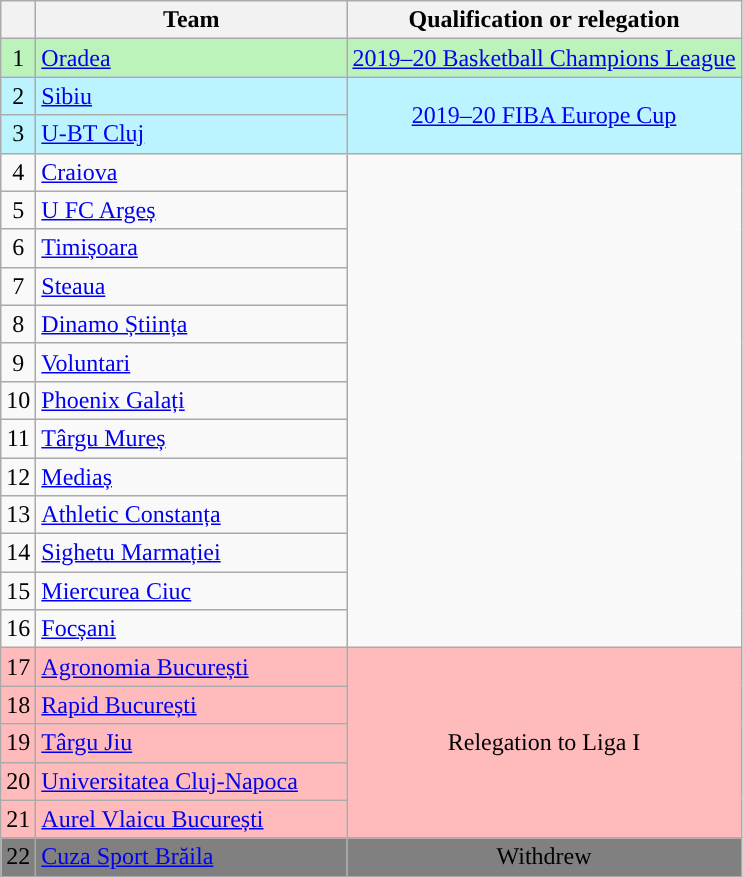<table class="wikitable sortable" style="text-align:center">
<tr>
<th></th>
<th width="200">Team</th>
<th>Qualification or relegation</th>
</tr>
<tr style="background: #BBF3BB">
<td>1</td>
<td align=left><a href='#'>Oradea</a></td>
<td><a href='#'>2019–20 Basketball Champions League</a></td>
</tr>
<tr style="background: #BBF3FF">
<td>2</td>
<td align=left><a href='#'>Sibiu</a></td>
<td rowspan=2><a href='#'>2019–20 FIBA Europe Cup</a></td>
</tr>
<tr style="background: #BBF3FF">
<td>3</td>
<td align=left><a href='#'>U-BT Cluj</a></td>
</tr>
<tr style="background:">
<td>4</td>
<td align=left><a href='#'>Craiova</a></td>
</tr>
<tr style="background:">
<td>5</td>
<td align=left><a href='#'>U FC Argeș</a></td>
</tr>
<tr style="background:">
<td>6</td>
<td align=left><a href='#'>Timișoara</a></td>
</tr>
<tr style="background:">
<td>7</td>
<td align=left><a href='#'>Steaua</a></td>
</tr>
<tr style="background:">
<td>8</td>
<td align=left><a href='#'>Dinamo Știința</a></td>
</tr>
<tr style="background:">
<td>9</td>
<td align=left><a href='#'>Voluntari</a></td>
</tr>
<tr style="background:">
<td>10</td>
<td align=left><a href='#'>Phoenix Galați</a></td>
</tr>
<tr style="background:">
<td>11</td>
<td align=left><a href='#'>Târgu Mureș</a></td>
</tr>
<tr style="background:">
<td>12</td>
<td align=left><a href='#'>Mediaș</a></td>
</tr>
<tr style="background:">
<td>13</td>
<td align=left><a href='#'>Athletic Constanța</a></td>
</tr>
<tr style="background:">
<td>14</td>
<td align=left><a href='#'>Sighetu Marmației</a></td>
</tr>
<tr style="background:">
<td>15</td>
<td align=left><a href='#'>Miercurea Ciuc</a></td>
</tr>
<tr style="background:">
<td>16</td>
<td align=left><a href='#'>Focșani</a></td>
</tr>
<tr style="background:#FFBBBB">
<td>17</td>
<td align=left><a href='#'>Agronomia București</a></td>
<td rowspan=5>Relegation to Liga I</td>
</tr>
<tr style="background:#FFBBBB">
<td>18</td>
<td align=left><a href='#'>Rapid București</a></td>
</tr>
<tr style="background: #FFBBBB">
<td>19</td>
<td align=left><a href='#'>Târgu Jiu</a></td>
</tr>
<tr style="background: #FFBBBB">
<td>20</td>
<td align=left><a href='#'>Universitatea Cluj-Napoca</a></td>
</tr>
<tr style="background: #FFBBBB">
<td>21</td>
<td align=left><a href='#'>Aurel Vlaicu București</a></td>
</tr>
<tr style="background: #808080">
<td>22</td>
<td align=left><a href='#'>Cuza Sport Brăila</a></td>
<td>Withdrew</td>
</tr>
</table>
